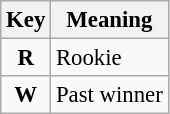<table class="wikitable" style="font-size: 95%;">
<tr>
<th>Key</th>
<th>Meaning</th>
</tr>
<tr>
<td align="center"><strong><span>R</span></strong></td>
<td>Rookie</td>
</tr>
<tr>
<td align="center"><strong><span>W</span></strong></td>
<td>Past winner</td>
</tr>
</table>
